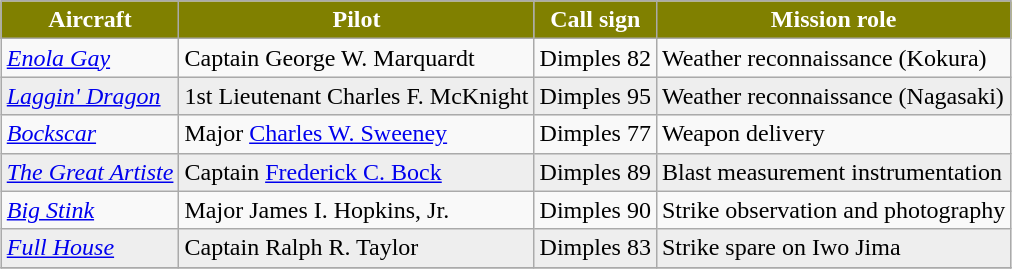<table class="wikitable" style="margin:1em auto;">
<tr style="background: olive; text-align:center; color:white;">
<td><strong>Aircraft</strong></td>
<td><strong>Pilot</strong></td>
<td><strong>Call sign</strong></td>
<td><strong>Mission role</strong></td>
</tr>
<tr>
<td><em><a href='#'>Enola Gay</a></em></td>
<td>Captain George W. Marquardt</td>
<td>Dimples 82</td>
<td>Weather reconnaissance (Kokura)</td>
</tr>
<tr style="background: #eeeeee;">
<td><em><a href='#'>Laggin' Dragon</a></em></td>
<td>1st Lieutenant Charles F. McKnight</td>
<td>Dimples 95</td>
<td>Weather reconnaissance (Nagasaki)</td>
</tr>
<tr>
<td><em><a href='#'>Bockscar</a></em></td>
<td>Major <a href='#'>Charles W. Sweeney</a></td>
<td>Dimples 77</td>
<td>Weapon delivery</td>
</tr>
<tr style="background: #eeeeee;">
<td><em><a href='#'>The Great Artiste</a></em></td>
<td>Captain <a href='#'>Frederick C. Bock</a></td>
<td>Dimples 89</td>
<td>Blast measurement instrumentation</td>
</tr>
<tr>
<td><em><a href='#'>Big Stink</a></em></td>
<td>Major James I. Hopkins, Jr.</td>
<td>Dimples 90</td>
<td>Strike observation and photography</td>
</tr>
<tr style="background: #eeeeee;">
<td><a href='#'><em>Full House</em></a></td>
<td>Captain Ralph R. Taylor</td>
<td>Dimples 83</td>
<td>Strike spare on Iwo Jima</td>
</tr>
<tr>
</tr>
</table>
